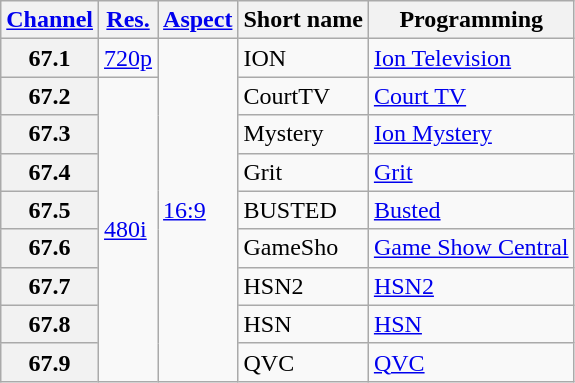<table class="wikitable">
<tr>
<th scope = "col"><a href='#'>Channel</a></th>
<th scope = "col"><a href='#'>Res.</a></th>
<th scope = "col"><a href='#'>Aspect</a></th>
<th scope = "col">Short name</th>
<th scope = "col">Programming</th>
</tr>
<tr>
<th scope = "row">67.1</th>
<td><a href='#'>720p</a></td>
<td rowspan="9"><a href='#'>16:9</a></td>
<td>ION</td>
<td><a href='#'>Ion Television</a></td>
</tr>
<tr>
<th scope = "row">67.2</th>
<td rowspan="8"><a href='#'>480i</a></td>
<td>CourtTV</td>
<td><a href='#'>Court TV</a></td>
</tr>
<tr>
<th scope = "row">67.3</th>
<td>Mystery</td>
<td><a href='#'>Ion Mystery</a></td>
</tr>
<tr>
<th scope = "row">67.4</th>
<td>Grit</td>
<td><a href='#'>Grit</a></td>
</tr>
<tr>
<th scope = "row">67.5</th>
<td>BUSTED</td>
<td><a href='#'>Busted</a></td>
</tr>
<tr>
<th scope = "row">67.6</th>
<td>GameSho</td>
<td><a href='#'>Game Show Central</a></td>
</tr>
<tr>
<th scope = "row">67.7</th>
<td>HSN2</td>
<td><a href='#'>HSN2</a></td>
</tr>
<tr>
<th scope = "row">67.8</th>
<td>HSN</td>
<td><a href='#'>HSN</a></td>
</tr>
<tr>
<th scope = "row">67.9</th>
<td>QVC</td>
<td><a href='#'>QVC</a></td>
</tr>
</table>
